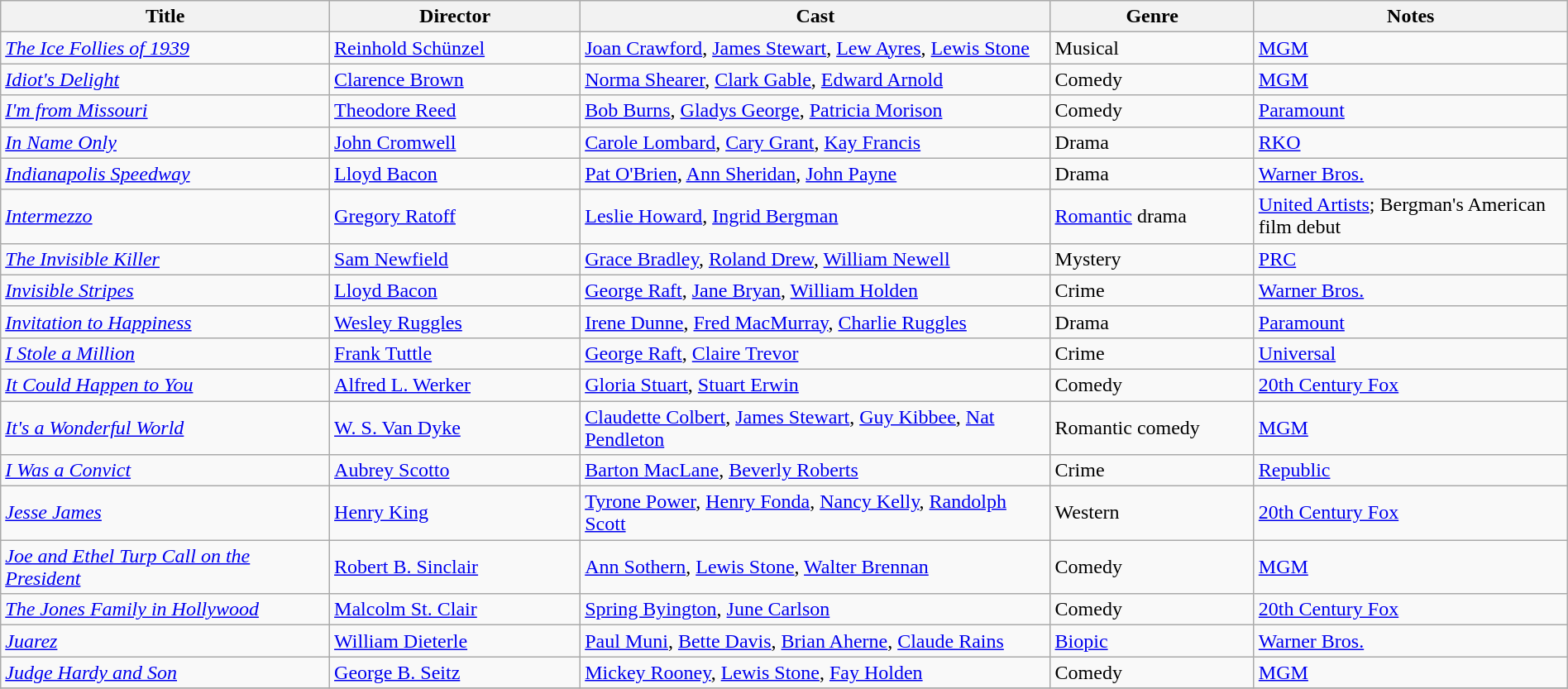<table class="wikitable" width= "100%">
<tr>
<th width=21%>Title</th>
<th width=16%>Director</th>
<th width=30%>Cast</th>
<th width=13%>Genre</th>
<th width=20%>Notes</th>
</tr>
<tr>
<td><em><a href='#'>The Ice Follies of 1939</a></em></td>
<td><a href='#'>Reinhold Schünzel</a></td>
<td><a href='#'>Joan Crawford</a>, <a href='#'>James Stewart</a>, <a href='#'>Lew Ayres</a>, <a href='#'>Lewis Stone</a></td>
<td>Musical</td>
<td><a href='#'>MGM</a></td>
</tr>
<tr>
<td><em><a href='#'>Idiot's Delight</a></em></td>
<td><a href='#'>Clarence Brown</a></td>
<td><a href='#'>Norma Shearer</a>, <a href='#'>Clark Gable</a>, <a href='#'>Edward Arnold</a></td>
<td>Comedy</td>
<td><a href='#'>MGM</a></td>
</tr>
<tr>
<td><em><a href='#'>I'm from Missouri</a></em></td>
<td><a href='#'>Theodore Reed</a></td>
<td><a href='#'>Bob Burns</a>, <a href='#'>Gladys George</a>, <a href='#'>Patricia Morison</a></td>
<td>Comedy</td>
<td><a href='#'>Paramount</a></td>
</tr>
<tr>
<td><em><a href='#'>In Name Only</a></em></td>
<td><a href='#'>John Cromwell</a></td>
<td><a href='#'>Carole Lombard</a>, <a href='#'>Cary Grant</a>, <a href='#'>Kay Francis</a></td>
<td>Drama</td>
<td><a href='#'>RKO</a></td>
</tr>
<tr>
<td><em><a href='#'>Indianapolis Speedway</a></em></td>
<td><a href='#'>Lloyd Bacon</a></td>
<td><a href='#'>Pat O'Brien</a>, <a href='#'>Ann Sheridan</a>, <a href='#'>John Payne</a></td>
<td>Drama</td>
<td><a href='#'>Warner Bros.</a></td>
</tr>
<tr>
<td><em><a href='#'>Intermezzo</a></em></td>
<td><a href='#'>Gregory Ratoff</a></td>
<td><a href='#'>Leslie Howard</a>, <a href='#'>Ingrid Bergman</a></td>
<td><a href='#'>Romantic</a> drama</td>
<td><a href='#'>United Artists</a>; Bergman's American film debut</td>
</tr>
<tr>
<td><em><a href='#'>The Invisible Killer</a></em></td>
<td><a href='#'>Sam Newfield</a></td>
<td><a href='#'>Grace Bradley</a>, <a href='#'>Roland Drew</a>, <a href='#'>William Newell</a></td>
<td>Mystery</td>
<td><a href='#'>PRC</a></td>
</tr>
<tr>
<td><em><a href='#'>Invisible Stripes</a></em></td>
<td><a href='#'>Lloyd Bacon</a></td>
<td><a href='#'>George Raft</a>, <a href='#'>Jane Bryan</a>, <a href='#'>William Holden</a></td>
<td>Crime</td>
<td><a href='#'>Warner Bros.</a></td>
</tr>
<tr>
<td><em><a href='#'>Invitation to Happiness</a></em></td>
<td><a href='#'>Wesley Ruggles</a></td>
<td><a href='#'>Irene Dunne</a>, <a href='#'>Fred MacMurray</a>, <a href='#'>Charlie Ruggles</a></td>
<td>Drama</td>
<td><a href='#'>Paramount</a></td>
</tr>
<tr>
<td><em><a href='#'>I Stole a Million</a></em></td>
<td><a href='#'>Frank Tuttle</a></td>
<td><a href='#'>George Raft</a>, <a href='#'>Claire Trevor</a></td>
<td>Crime</td>
<td><a href='#'>Universal</a></td>
</tr>
<tr>
<td><em><a href='#'>It Could Happen to You</a></em></td>
<td><a href='#'>Alfred L. Werker</a></td>
<td><a href='#'>Gloria Stuart</a>, <a href='#'>Stuart Erwin</a></td>
<td>Comedy</td>
<td><a href='#'>20th Century Fox</a></td>
</tr>
<tr>
<td><em><a href='#'>It's a Wonderful World</a></em></td>
<td><a href='#'>W. S. Van Dyke</a></td>
<td><a href='#'>Claudette Colbert</a>, <a href='#'>James Stewart</a>, <a href='#'>Guy Kibbee</a>, <a href='#'>Nat Pendleton</a></td>
<td>Romantic comedy</td>
<td><a href='#'>MGM</a></td>
</tr>
<tr>
<td><em><a href='#'>I Was a Convict</a></em></td>
<td><a href='#'>Aubrey Scotto</a></td>
<td><a href='#'>Barton MacLane</a>, <a href='#'>Beverly Roberts</a></td>
<td>Crime</td>
<td><a href='#'>Republic</a></td>
</tr>
<tr>
<td><em><a href='#'>Jesse James</a></em></td>
<td><a href='#'>Henry King</a></td>
<td><a href='#'>Tyrone Power</a>, <a href='#'>Henry Fonda</a>, <a href='#'>Nancy Kelly</a>, <a href='#'>Randolph Scott</a></td>
<td>Western</td>
<td><a href='#'>20th Century Fox</a></td>
</tr>
<tr>
<td><em><a href='#'>Joe and Ethel Turp Call on the President</a></em></td>
<td><a href='#'>Robert B. Sinclair</a></td>
<td><a href='#'>Ann Sothern</a>, <a href='#'>Lewis Stone</a>, <a href='#'>Walter Brennan</a></td>
<td>Comedy</td>
<td><a href='#'>MGM</a></td>
</tr>
<tr>
<td><em><a href='#'>The Jones Family in Hollywood</a></em></td>
<td><a href='#'>Malcolm St. Clair</a></td>
<td><a href='#'>Spring Byington</a>, <a href='#'>June Carlson</a></td>
<td>Comedy</td>
<td><a href='#'>20th Century Fox</a></td>
</tr>
<tr>
<td><em><a href='#'>Juarez</a></em></td>
<td><a href='#'>William Dieterle</a></td>
<td><a href='#'>Paul Muni</a>, <a href='#'>Bette Davis</a>, <a href='#'>Brian Aherne</a>, <a href='#'>Claude Rains</a></td>
<td><a href='#'>Biopic</a></td>
<td><a href='#'>Warner Bros.</a></td>
</tr>
<tr>
<td><em><a href='#'>Judge Hardy and Son</a></em></td>
<td><a href='#'>George B. Seitz</a></td>
<td><a href='#'>Mickey Rooney</a>, <a href='#'>Lewis Stone</a>, <a href='#'>Fay Holden</a></td>
<td>Comedy</td>
<td><a href='#'>MGM</a></td>
</tr>
<tr>
</tr>
</table>
